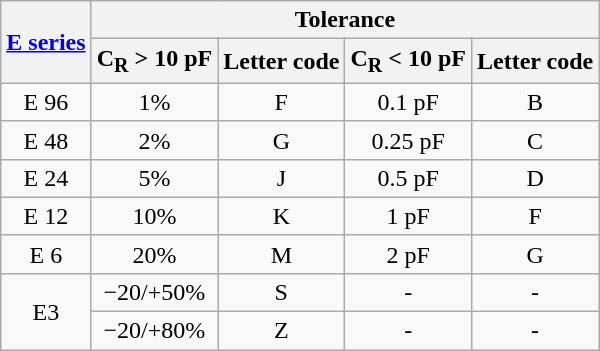<table class=" wikitable centered" style="text-align:center">
<tr class="hintergrundfarbe6">
<th rowspan="2"><a href='#'>E series</a></th>
<th colspan="4">Tolerance</th>
</tr>
<tr class="hintergrundfarbe6">
<th>C<sub>R</sub> > 10 pF</th>
<th>Letter code</th>
<th>C<sub>R</sub> < 10 pF</th>
<th>Letter code</th>
</tr>
<tr class="hintergrundfarbe5">
<td>E 96</td>
<td>1%</td>
<td>F</td>
<td>0.1 pF</td>
<td>B</td>
</tr>
<tr>
<td>E 48</td>
<td>2%</td>
<td>G</td>
<td>0.25 pF</td>
<td>C</td>
</tr>
<tr>
<td>E 24</td>
<td>5%</td>
<td>J</td>
<td>0.5 pF</td>
<td>D</td>
</tr>
<tr>
<td>E 12</td>
<td>10%</td>
<td>K</td>
<td>1 pF</td>
<td>F</td>
</tr>
<tr>
<td>E 6</td>
<td>20%</td>
<td>M</td>
<td>2 pF</td>
<td>G</td>
</tr>
<tr>
<td rowspan="2">E3</td>
<td>−20/+50%</td>
<td>S</td>
<td>-</td>
<td>-</td>
</tr>
<tr>
<td>−20/+80%</td>
<td>Z</td>
<td>-</td>
<td>-</td>
</tr>
</table>
